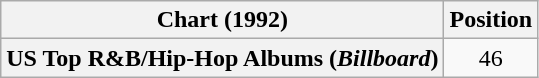<table class="wikitable plainrowheaders" style="text-align:center">
<tr>
<th scope="col">Chart (1992)</th>
<th scope="col">Position</th>
</tr>
<tr>
<th scope="row">US Top R&B/Hip-Hop Albums (<em>Billboard</em>)</th>
<td>46</td>
</tr>
</table>
